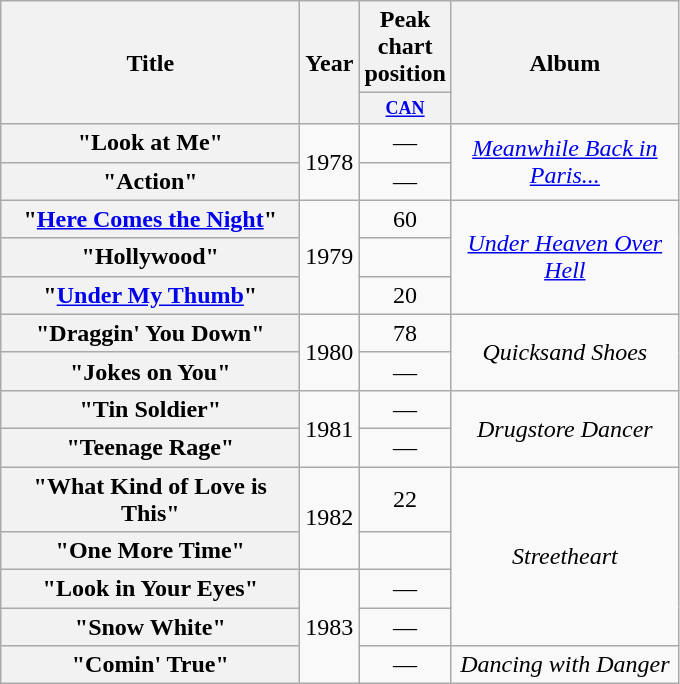<table class="wikitable plainrowheaders" style="text-align:center;">
<tr>
<th rowspan="2" style="width:12em;">Title</th>
<th rowspan="2" style="width:1em;">Year</th>
<th scope="col" colspan="1">Peak<br> chart position</th>
<th rowspan="2" style="width:9em;">Album</th>
</tr>
<tr>
<th scope="col" style="width:3em;font-size:75%;"><a href='#'>CAN</a></th>
</tr>
<tr>
<th scope="row">"Look at Me"</th>
<td rowspan=2>1978</td>
<td>—</td>
<td rowspan=2><em><a href='#'>Meanwhile Back in Paris...</a></em></td>
</tr>
<tr>
<th scope="row">"Action"</th>
<td>—</td>
</tr>
<tr>
<th scope="row">"<a href='#'>Here Comes the Night</a>"</th>
<td rowspan=3>1979</td>
<td>60</td>
<td rowspan=3><em><a href='#'>Under Heaven Over Hell</a></em></td>
</tr>
<tr>
<th scope="row">"Hollywood"</th>
</tr>
<tr>
<th scope="row">"<a href='#'>Under My Thumb</a>"</th>
<td>20</td>
</tr>
<tr>
<th scope="row">"Draggin' You Down"</th>
<td rowspan=2>1980</td>
<td>78</td>
<td rowspan=2><em>Quicksand Shoes</em></td>
</tr>
<tr>
<th scope="row">"Jokes on You"</th>
<td>—</td>
</tr>
<tr>
<th scope="row">"Tin Soldier"</th>
<td rowspan=2>1981</td>
<td>—</td>
<td rowspan=2><em>Drugstore Dancer</em></td>
</tr>
<tr>
<th scope="row">"Teenage Rage"</th>
<td>—</td>
</tr>
<tr>
<th scope="row">"What Kind of Love is This"</th>
<td rowspan=2>1982</td>
<td>22</td>
<td rowspan=4><em>Streetheart</em></td>
</tr>
<tr>
<th scope="row">"One More Time"</th>
</tr>
<tr>
<th scope="row">"Look in Your Eyes"</th>
<td rowspan=3>1983</td>
<td>—</td>
</tr>
<tr>
<th scope="row">"Snow White"</th>
<td>—</td>
</tr>
<tr>
<th scope="row">"Comin' True"</th>
<td>—</td>
<td><em>Dancing with Danger</em></td>
</tr>
</table>
